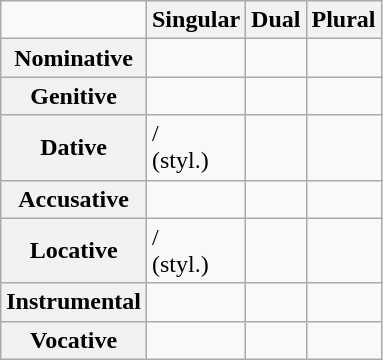<table class="wikitable">
<tr>
<td></td>
<th>Singular</th>
<th>Dual</th>
<th>Plural</th>
</tr>
<tr>
<th>Nominative</th>
<td></td>
<td></td>
<td></td>
</tr>
<tr>
<th>Genitive</th>
<td></td>
<td></td>
<td></td>
</tr>
<tr>
<th>Dative</th>
<td> /<br> (styl.)</td>
<td></td>
<td></td>
</tr>
<tr>
<th>Accusative</th>
<td></td>
<td></td>
<td></td>
</tr>
<tr>
<th>Locative</th>
<td> /<br> (styl.)</td>
<td></td>
<td></td>
</tr>
<tr>
<th>Instrumental</th>
<td></td>
<td></td>
<td></td>
</tr>
<tr>
<th>Vocative</th>
<td></td>
<td></td>
<td></td>
</tr>
</table>
